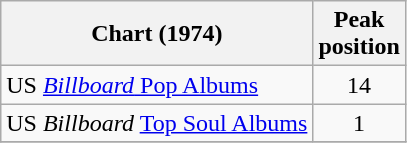<table class="wikitable">
<tr>
<th>Chart (1974)</th>
<th>Peak<br>position</th>
</tr>
<tr>
<td>US <a href='#'><em>Billboard</em> Pop Albums</a></td>
<td align=center>14</td>
</tr>
<tr>
<td>US <em>Billboard</em> <a href='#'>Top Soul Albums</a></td>
<td align=center>1</td>
</tr>
<tr>
</tr>
</table>
